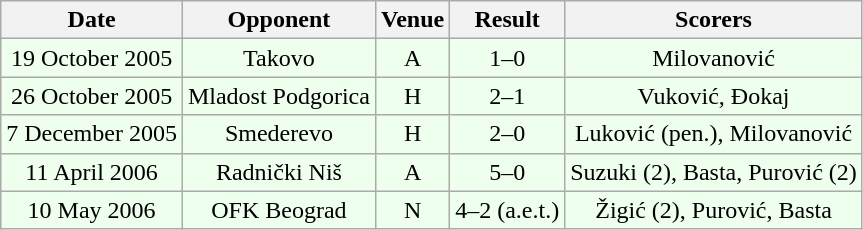<table class="wikitable sortable" style="font-size:100%; text-align:center">
<tr>
<th>Date</th>
<th>Opponent</th>
<th>Venue</th>
<th>Result</th>
<th>Scorers</th>
</tr>
<tr bgcolor = "#EEFFEE">
<td>19 October 2005</td>
<td>Takovo</td>
<td>A</td>
<td>1–0</td>
<td>Milovanović</td>
</tr>
<tr bgcolor = "#EEFFEE">
<td>26 October 2005</td>
<td>Mladost Podgorica</td>
<td>H</td>
<td>2–1</td>
<td>Vuković, Đokaj</td>
</tr>
<tr bgcolor = "#EEFFEE">
<td>7 December 2005</td>
<td>Smederevo</td>
<td>H</td>
<td>2–0</td>
<td>Luković (pen.), Milovanović</td>
</tr>
<tr bgcolor = "#EEFFEE">
<td>11 April 2006</td>
<td>Radnički Niš</td>
<td>A</td>
<td>5–0</td>
<td>Suzuki (2), Basta, Purović (2)</td>
</tr>
<tr bgcolor = "#EEFFEE">
<td>10 May 2006</td>
<td>OFK Beograd</td>
<td>N</td>
<td>4–2 (a.e.t.)</td>
<td>Žigić (2), Purović, Basta</td>
</tr>
</table>
